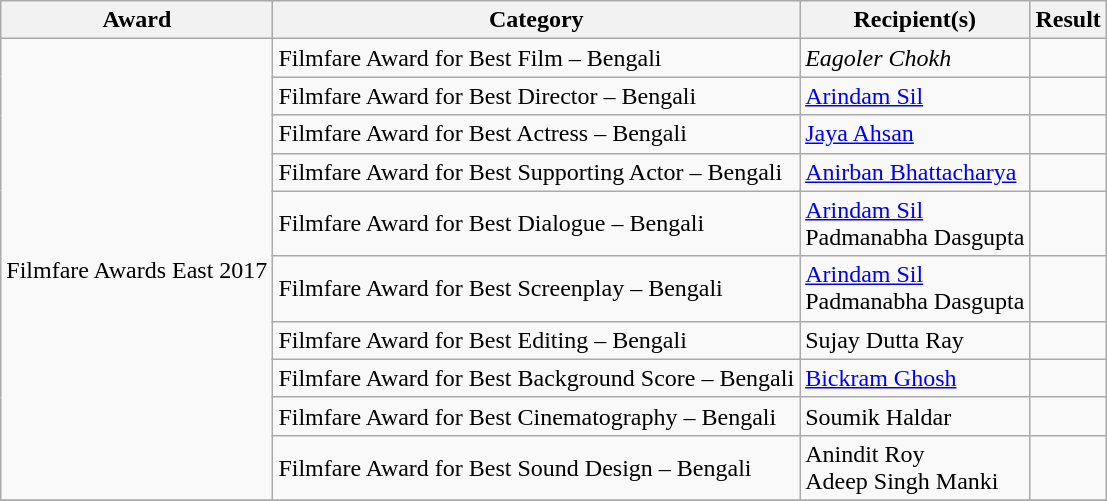<table class="wikitable sortable">
<tr>
<th>Award</th>
<th>Category</th>
<th>Recipient(s)</th>
<th>Result</th>
</tr>
<tr>
<td rowspan="10">Filmfare Awards East 2017</td>
<td>Filmfare Award for Best Film – Bengali</td>
<td><em>Eagoler Chokh</em></td>
<td></td>
</tr>
<tr>
<td>Filmfare Award for Best Director – Bengali</td>
<td><a href='#'>Arindam Sil</a></td>
<td></td>
</tr>
<tr>
<td>Filmfare Award for Best Actress – Bengali</td>
<td><a href='#'>Jaya Ahsan</a></td>
<td></td>
</tr>
<tr>
<td>Filmfare Award for Best Supporting Actor – Bengali</td>
<td><a href='#'>Anirban Bhattacharya</a></td>
<td></td>
</tr>
<tr>
<td>Filmfare Award for Best Dialogue – Bengali</td>
<td><a href='#'>Arindam Sil</a> <br> Padmanabha Dasgupta</td>
<td></td>
</tr>
<tr>
<td>Filmfare Award for Best Screenplay – Bengali</td>
<td><a href='#'>Arindam Sil</a> <br> Padmanabha Dasgupta</td>
<td></td>
</tr>
<tr>
<td>Filmfare Award for Best Editing – Bengali</td>
<td>Sujay Dutta Ray</td>
<td></td>
</tr>
<tr>
<td>Filmfare Award for Best Background Score – Bengali</td>
<td><a href='#'>Bickram Ghosh</a></td>
<td></td>
</tr>
<tr>
<td>Filmfare Award for Best Cinematography – Bengali</td>
<td>Soumik Haldar</td>
<td></td>
</tr>
<tr>
<td>Filmfare Award for Best Sound Design – Bengali</td>
<td>Anindit Roy <br> Adeep Singh Manki</td>
<td></td>
</tr>
<tr>
</tr>
</table>
